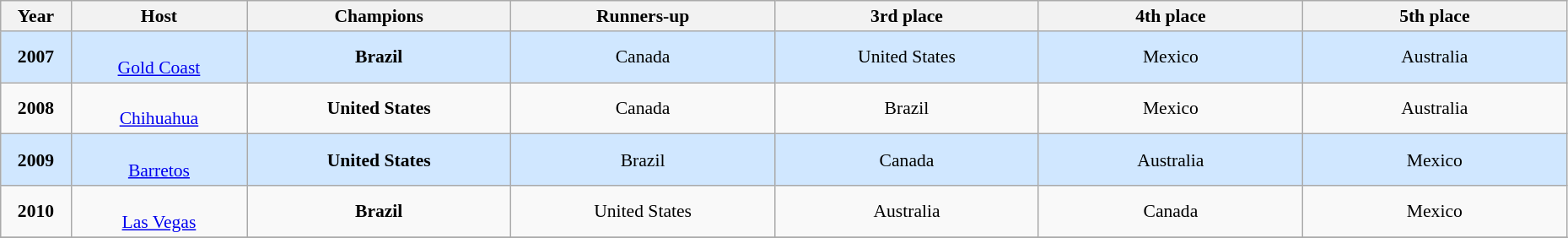<table class="wikitable" style="font-size:90%; width: 98%; text-align: center;">
<tr>
<th width=4%>Year</th>
<th width=10%>Host</th>
<th width=15%>Champions</th>
<th width=15%>Runners-up</th>
<th width=15%>3rd place</th>
<th width=15%>4th place</th>
<th width=15%>5th place</th>
</tr>
<tr bgcolor=#D0E7FF>
<td><strong>2007</strong></td>
<td><br><a href='#'>Gold Coast</a></td>
<td><strong> Brazil</strong></td>
<td> Canada</td>
<td> United States</td>
<td> Mexico</td>
<td> Australia</td>
</tr>
<tr>
<td><strong>2008</strong></td>
<td><br><a href='#'>Chihuahua</a></td>
<td><strong> United States</strong></td>
<td> Canada</td>
<td> Brazil</td>
<td> Mexico</td>
<td> Australia</td>
</tr>
<tr bgcolor=#D0E7FF>
<td><strong>2009</strong></td>
<td><br><a href='#'>Barretos</a></td>
<td><strong> United States</strong></td>
<td> Brazil</td>
<td> Canada</td>
<td> Australia</td>
<td> Mexico</td>
</tr>
<tr>
<td><strong>2010</strong></td>
<td><br><a href='#'>Las Vegas</a></td>
<td><strong> Brazil</strong></td>
<td> United States</td>
<td> Australia</td>
<td> Canada</td>
<td> Mexico</td>
</tr>
<tr>
</tr>
</table>
